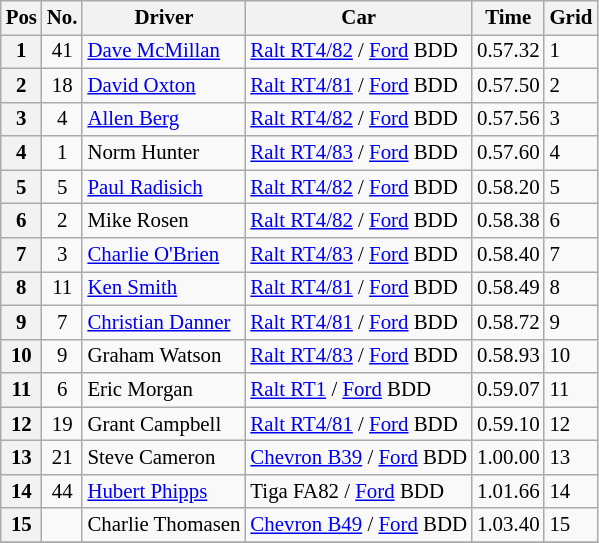<table class="wikitable" style="font-size: 87%;">
<tr>
<th>Pos</th>
<th>No.</th>
<th>Driver</th>
<th>Car</th>
<th>Time</th>
<th>Grid</th>
</tr>
<tr>
<th>1</th>
<td align="center">41</td>
<td> <a href='#'>Dave McMillan</a></td>
<td><a href='#'>Ralt RT4/82</a> / <a href='#'>Ford</a> BDD</td>
<td>0.57.32</td>
<td>1</td>
</tr>
<tr>
<th>2</th>
<td align="center">18</td>
<td> <a href='#'>David Oxton</a></td>
<td><a href='#'>Ralt RT4/81</a> / <a href='#'>Ford</a> BDD</td>
<td>0.57.50</td>
<td>2</td>
</tr>
<tr>
<th>3</th>
<td align="center">4</td>
<td> <a href='#'>Allen Berg</a></td>
<td><a href='#'>Ralt RT4/82</a> / <a href='#'>Ford</a> BDD</td>
<td>0.57.56</td>
<td>3</td>
</tr>
<tr>
<th>4</th>
<td align="center">1</td>
<td> Norm Hunter</td>
<td><a href='#'>Ralt RT4/83</a> / <a href='#'>Ford</a> BDD</td>
<td>0.57.60</td>
<td>4</td>
</tr>
<tr>
<th>5</th>
<td align="center">5</td>
<td> <a href='#'>Paul Radisich</a></td>
<td><a href='#'>Ralt RT4/82</a> / <a href='#'>Ford</a> BDD</td>
<td>0.58.20</td>
<td>5</td>
</tr>
<tr>
<th>6</th>
<td align="center">2</td>
<td> Mike Rosen</td>
<td><a href='#'>Ralt RT4/82</a> / <a href='#'>Ford</a> BDD</td>
<td>0.58.38</td>
<td>6</td>
</tr>
<tr>
<th>7</th>
<td align="center">3</td>
<td> <a href='#'>Charlie O'Brien</a></td>
<td><a href='#'>Ralt RT4/83</a> / <a href='#'>Ford</a> BDD</td>
<td>0.58.40</td>
<td>7</td>
</tr>
<tr>
<th>8</th>
<td align="center">11</td>
<td> <a href='#'>Ken Smith</a></td>
<td><a href='#'>Ralt RT4/81</a> / <a href='#'>Ford</a> BDD</td>
<td>0.58.49</td>
<td>8</td>
</tr>
<tr>
<th>9</th>
<td align="center">7</td>
<td> <a href='#'>Christian Danner</a></td>
<td><a href='#'>Ralt RT4/81</a> / <a href='#'>Ford</a> BDD</td>
<td>0.58.72</td>
<td>9</td>
</tr>
<tr>
<th>10</th>
<td align="center">9</td>
<td> Graham Watson</td>
<td><a href='#'>Ralt RT4/83</a> / <a href='#'>Ford</a> BDD</td>
<td>0.58.93</td>
<td>10</td>
</tr>
<tr>
<th>11</th>
<td align="center">6</td>
<td> Eric Morgan</td>
<td><a href='#'>Ralt RT1</a> / <a href='#'>Ford</a> BDD</td>
<td>0.59.07</td>
<td>11</td>
</tr>
<tr>
<th>12</th>
<td align="center">19</td>
<td> Grant Campbell</td>
<td><a href='#'>Ralt RT4/81</a> / <a href='#'>Ford</a> BDD</td>
<td>0.59.10</td>
<td>12</td>
</tr>
<tr>
<th>13</th>
<td align="center">21</td>
<td> Steve Cameron</td>
<td><a href='#'>Chevron B39</a> / <a href='#'>Ford</a> BDD</td>
<td>1.00.00</td>
<td>13</td>
</tr>
<tr>
<th>14</th>
<td align="center">44</td>
<td> <a href='#'>Hubert Phipps</a></td>
<td>Tiga FA82 / <a href='#'>Ford</a> BDD</td>
<td>1.01.66</td>
<td>14</td>
</tr>
<tr>
<th>15</th>
<td align="center"></td>
<td> Charlie Thomasen</td>
<td><a href='#'>Chevron B49</a> / <a href='#'>Ford</a> BDD</td>
<td>1.03.40</td>
<td>15</td>
</tr>
<tr>
</tr>
</table>
